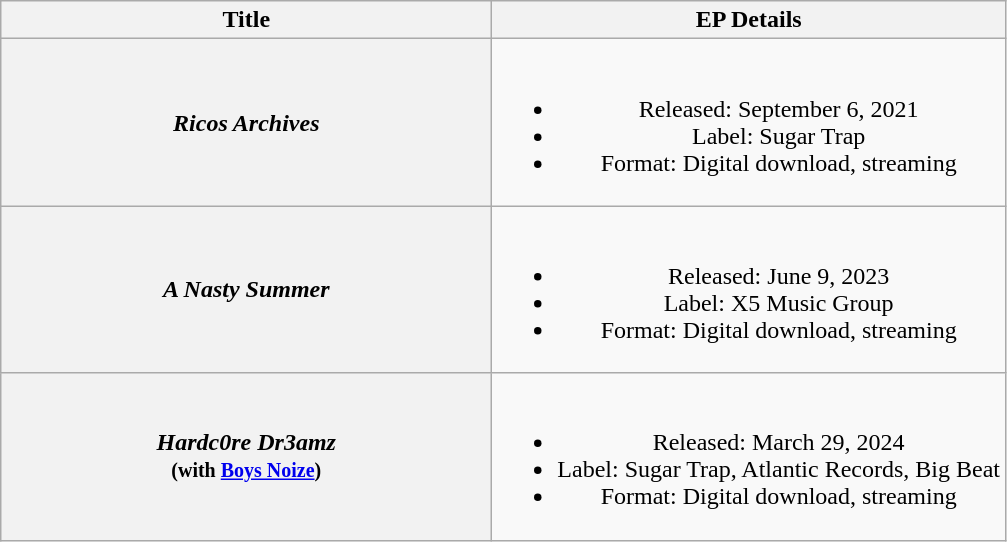<table class="wikitable plainrowheaders" style="text-align:center;">
<tr>
<th scope="col" rowspan="1" style="width:20em;">Title</th>
<th scope="col" rowspan="1">EP Details</th>
</tr>
<tr>
<th scope="row"><em>Ricos Archives</em></th>
<td><br><ul><li>Released: September 6, 2021</li><li>Label: Sugar Trap</li><li>Format: Digital download, streaming</li></ul></td>
</tr>
<tr>
<th scope="row"><em>A Nasty Summer</em></th>
<td><br><ul><li>Released: June 9, 2023</li><li>Label: X5 Music Group</li><li>Format: Digital download, streaming</li></ul></td>
</tr>
<tr>
<th scope="row"><em>Hardc0re Dr3amz</em> <br><small>(with <a href='#'>Boys Noize</a>)</small></th>
<td><br><ul><li>Released: March 29, 2024</li><li>Label: Sugar Trap, Atlantic Records, Big Beat</li><li>Format: Digital download, streaming</li></ul></td>
</tr>
</table>
